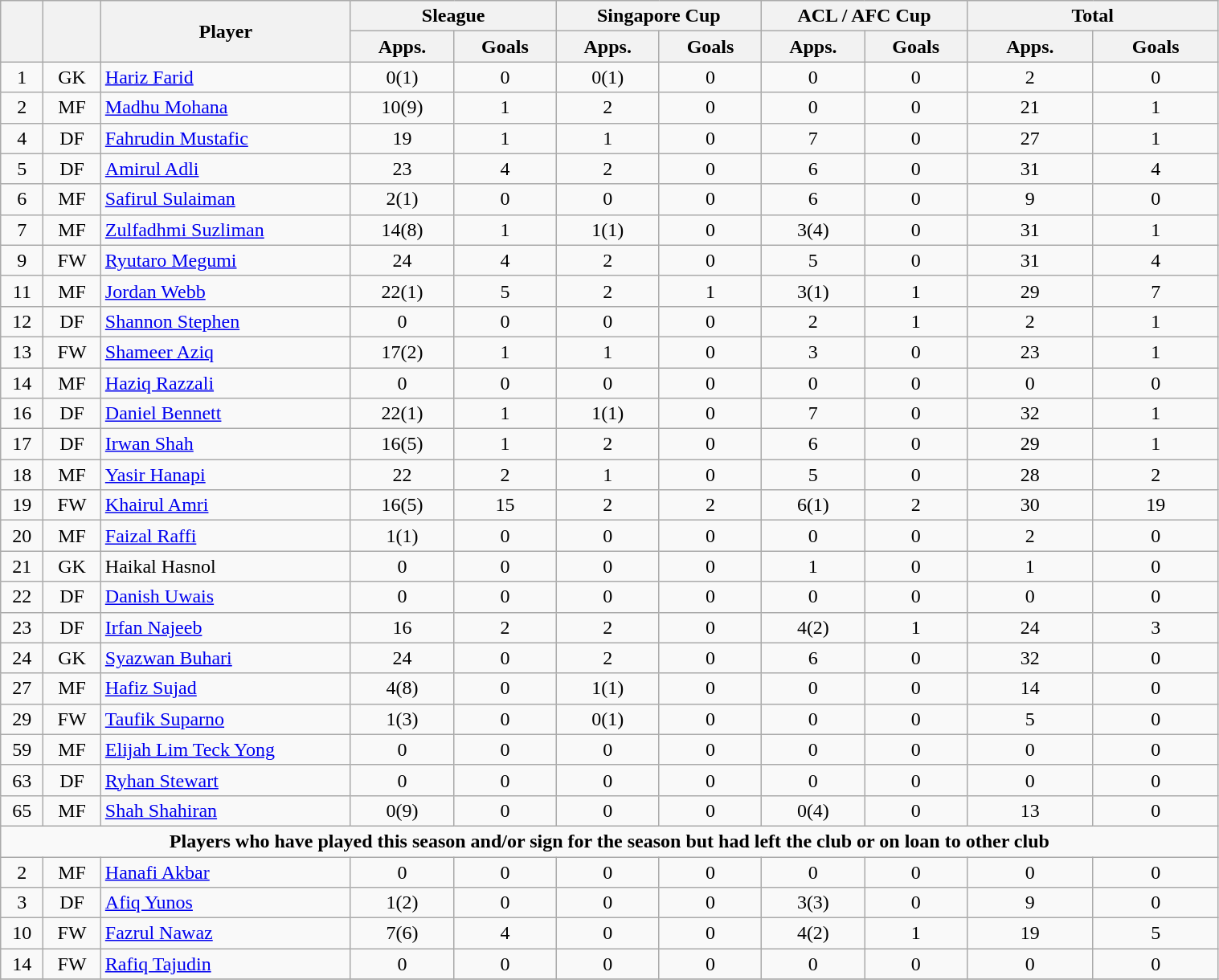<table class="wikitable" style="text-align:center; font-size:100%; width:80%;">
<tr>
<th rowspan=2></th>
<th rowspan=2></th>
<th rowspan=2 width="200">Player</th>
<th colspan=2 width="105">Sleague</th>
<th colspan=2 width="105">Singapore Cup</th>
<th colspan=2 width="105">ACL / AFC Cup</th>
<th colspan=2 width="130">Total</th>
</tr>
<tr>
<th>Apps.</th>
<th>Goals</th>
<th>Apps.</th>
<th>Goals</th>
<th>Apps.</th>
<th>Goals</th>
<th>Apps.</th>
<th>Goals</th>
</tr>
<tr>
<td>1</td>
<td>GK</td>
<td align="left"> <a href='#'>Hariz Farid</a></td>
<td>0(1)</td>
<td>0</td>
<td>0(1)</td>
<td>0</td>
<td>0</td>
<td>0</td>
<td>2</td>
<td>0</td>
</tr>
<tr>
<td>2</td>
<td>MF</td>
<td align="left"> <a href='#'>Madhu Mohana</a></td>
<td>10(9)</td>
<td>1</td>
<td>2</td>
<td>0</td>
<td>0</td>
<td>0</td>
<td>21</td>
<td>1</td>
</tr>
<tr>
<td>4</td>
<td>DF</td>
<td align="left"> <a href='#'>Fahrudin Mustafic</a></td>
<td>19</td>
<td>1</td>
<td>1</td>
<td>0</td>
<td>7</td>
<td>0</td>
<td>27</td>
<td>1</td>
</tr>
<tr>
<td>5</td>
<td>DF</td>
<td align="left"> <a href='#'>Amirul Adli</a></td>
<td>23</td>
<td>4</td>
<td>2</td>
<td>0</td>
<td>6</td>
<td>0</td>
<td>31</td>
<td>4</td>
</tr>
<tr>
<td>6</td>
<td>MF</td>
<td align="left"> <a href='#'>Safirul Sulaiman</a></td>
<td>2(1)</td>
<td>0</td>
<td>0</td>
<td>0</td>
<td>6</td>
<td>0</td>
<td>9</td>
<td>0</td>
</tr>
<tr>
<td>7</td>
<td>MF</td>
<td align="left"> <a href='#'>Zulfadhmi Suzliman</a></td>
<td>14(8)</td>
<td>1</td>
<td>1(1)</td>
<td>0</td>
<td>3(4)</td>
<td>0</td>
<td>31</td>
<td>1</td>
</tr>
<tr>
<td>9</td>
<td>FW</td>
<td align="left"> <a href='#'>Ryutaro Megumi</a></td>
<td>24</td>
<td>4</td>
<td>2</td>
<td>0</td>
<td>5</td>
<td>0</td>
<td>31</td>
<td>4</td>
</tr>
<tr>
<td>11</td>
<td>MF</td>
<td align="left"> <a href='#'>Jordan Webb</a></td>
<td>22(1)</td>
<td>5</td>
<td>2</td>
<td>1</td>
<td>3(1)</td>
<td>1</td>
<td>29</td>
<td>7</td>
</tr>
<tr>
<td>12</td>
<td>DF</td>
<td align="left"> <a href='#'>Shannon Stephen</a></td>
<td>0</td>
<td>0</td>
<td>0</td>
<td>0</td>
<td>2</td>
<td>1</td>
<td>2</td>
<td>1</td>
</tr>
<tr>
<td>13</td>
<td>FW</td>
<td align="left"> <a href='#'>Shameer Aziq</a></td>
<td>17(2)</td>
<td>1</td>
<td>1</td>
<td>0</td>
<td>3</td>
<td>0</td>
<td>23</td>
<td>1</td>
</tr>
<tr>
<td>14</td>
<td>MF</td>
<td align="left"> <a href='#'>Haziq Razzali</a></td>
<td>0</td>
<td>0</td>
<td>0</td>
<td>0</td>
<td>0</td>
<td>0</td>
<td>0</td>
<td>0</td>
</tr>
<tr>
<td>16</td>
<td>DF</td>
<td align="left"> <a href='#'>Daniel Bennett</a></td>
<td>22(1)</td>
<td>1</td>
<td>1(1)</td>
<td>0</td>
<td>7</td>
<td>0</td>
<td>32</td>
<td>1</td>
</tr>
<tr>
<td>17</td>
<td>DF</td>
<td align="left"> <a href='#'>Irwan Shah</a></td>
<td>16(5)</td>
<td>1</td>
<td>2</td>
<td>0</td>
<td>6</td>
<td>0</td>
<td>29</td>
<td>1</td>
</tr>
<tr>
<td>18</td>
<td>MF</td>
<td align="left"> <a href='#'>Yasir Hanapi</a></td>
<td>22</td>
<td>2</td>
<td>1</td>
<td>0</td>
<td>5</td>
<td>0</td>
<td>28</td>
<td>2</td>
</tr>
<tr>
<td>19</td>
<td>FW</td>
<td align="left"> <a href='#'>Khairul Amri</a></td>
<td>16(5)</td>
<td>15</td>
<td>2</td>
<td>2</td>
<td>6(1)</td>
<td>2</td>
<td>30</td>
<td>19</td>
</tr>
<tr>
<td>20</td>
<td>MF</td>
<td align="left"> <a href='#'>Faizal Raffi</a></td>
<td>1(1)</td>
<td>0</td>
<td>0</td>
<td>0</td>
<td>0</td>
<td>0</td>
<td>2</td>
<td>0</td>
</tr>
<tr>
<td>21</td>
<td>GK</td>
<td align="left"> Haikal Hasnol</td>
<td>0</td>
<td>0</td>
<td>0</td>
<td>0</td>
<td>1</td>
<td>0</td>
<td>1</td>
<td>0</td>
</tr>
<tr>
<td>22</td>
<td>DF</td>
<td align="left"> <a href='#'>Danish Uwais</a></td>
<td>0</td>
<td>0</td>
<td>0</td>
<td>0</td>
<td>0</td>
<td>0</td>
<td>0</td>
<td>0</td>
</tr>
<tr>
<td>23</td>
<td>DF</td>
<td align="left"> <a href='#'>Irfan Najeeb</a></td>
<td>16</td>
<td>2</td>
<td>2</td>
<td>0</td>
<td>4(2)</td>
<td>1</td>
<td>24</td>
<td>3</td>
</tr>
<tr>
<td>24</td>
<td>GK</td>
<td align="left"> <a href='#'>Syazwan Buhari</a></td>
<td>24</td>
<td>0</td>
<td>2</td>
<td>0</td>
<td>6</td>
<td>0</td>
<td>32</td>
<td>0</td>
</tr>
<tr>
<td>27</td>
<td>MF</td>
<td align="left"> <a href='#'>Hafiz Sujad</a></td>
<td>4(8)</td>
<td>0</td>
<td>1(1)</td>
<td>0</td>
<td>0</td>
<td>0</td>
<td>14</td>
<td>0</td>
</tr>
<tr>
<td>29</td>
<td>FW</td>
<td align="left"> <a href='#'>Taufik Suparno</a></td>
<td>1(3)</td>
<td>0</td>
<td>0(1)</td>
<td>0</td>
<td>0</td>
<td>0</td>
<td>5</td>
<td>0</td>
</tr>
<tr>
<td>59</td>
<td>MF</td>
<td align="left"> <a href='#'>Elijah Lim Teck Yong</a></td>
<td>0</td>
<td>0</td>
<td>0</td>
<td>0</td>
<td>0</td>
<td>0</td>
<td>0</td>
<td>0</td>
</tr>
<tr>
<td>63</td>
<td>DF</td>
<td align="left"> <a href='#'>Ryhan Stewart</a></td>
<td>0</td>
<td>0</td>
<td>0</td>
<td>0</td>
<td>0</td>
<td>0</td>
<td>0</td>
<td>0</td>
</tr>
<tr>
<td>65</td>
<td>MF</td>
<td align="left"> <a href='#'>Shah Shahiran</a></td>
<td>0(9)</td>
<td>0</td>
<td>0</td>
<td>0</td>
<td>0(4)</td>
<td>0</td>
<td>13</td>
<td>0</td>
</tr>
<tr>
<td colspan="17"><strong>Players who have played this season and/or sign for the season but had left the club or on loan to other club</strong></td>
</tr>
<tr>
<td>2</td>
<td>MF</td>
<td align="left"> <a href='#'>Hanafi Akbar</a></td>
<td>0</td>
<td>0</td>
<td>0</td>
<td>0</td>
<td>0</td>
<td>0</td>
<td>0</td>
<td>0</td>
</tr>
<tr>
<td>3</td>
<td>DF</td>
<td align="left"> <a href='#'>Afiq Yunos</a></td>
<td>1(2)</td>
<td>0</td>
<td>0</td>
<td>0</td>
<td>3(3)</td>
<td>0</td>
<td>9</td>
<td>0</td>
</tr>
<tr>
<td>10</td>
<td>FW</td>
<td align="left"> <a href='#'>Fazrul Nawaz</a></td>
<td>7(6)</td>
<td>4</td>
<td>0</td>
<td>0</td>
<td>4(2)</td>
<td>1</td>
<td>19</td>
<td>5</td>
</tr>
<tr>
<td>14</td>
<td>FW</td>
<td align="left"> <a href='#'>Rafiq Tajudin</a></td>
<td>0</td>
<td>0</td>
<td>0</td>
<td>0</td>
<td>0</td>
<td>0</td>
<td>0</td>
<td>0</td>
</tr>
<tr>
</tr>
</table>
